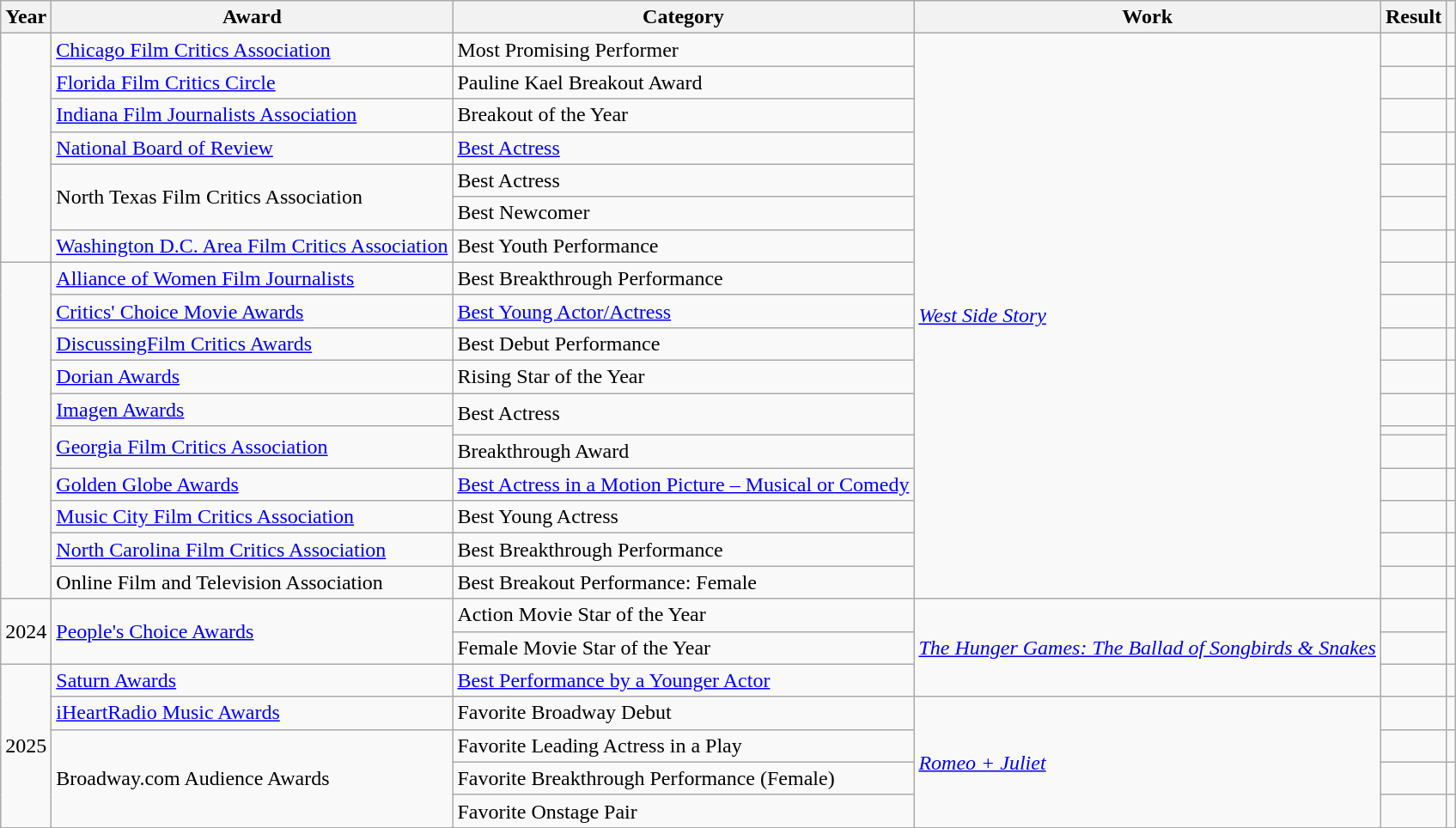<table class="wikitable sortable">
<tr>
<th scope="col">Year</th>
<th scope="col">Award</th>
<th scope="col">Category</th>
<th scope="col">Work</th>
<th scope="col">Result</th>
<th scope="col" class="unsortable"></th>
</tr>
<tr>
<td rowspan="7"></td>
<td><a href='#'>Chicago Film Critics Association</a></td>
<td>Most Promising Performer</td>
<td rowspan="18"><em><a href='#'>West Side Story</a></em></td>
<td></td>
<td style="text-align:center;"></td>
</tr>
<tr>
<td><a href='#'>Florida Film Critics Circle</a></td>
<td>Pauline Kael Breakout Award</td>
<td></td>
<td style="text-align:center;"></td>
</tr>
<tr>
<td><a href='#'>Indiana Film Journalists Association</a></td>
<td>Breakout of the Year</td>
<td></td>
<td style="text-align:center;"></td>
</tr>
<tr>
<td><a href='#'>National Board of Review</a></td>
<td><a href='#'>Best Actress</a></td>
<td></td>
<td style="text-align:center;"></td>
</tr>
<tr>
<td rowspan="2">North Texas Film Critics Association</td>
<td>Best Actress</td>
<td></td>
<td style="text-align:center;" rowspan="2"></td>
</tr>
<tr>
<td>Best Newcomer</td>
<td></td>
</tr>
<tr>
<td><a href='#'>Washington D.C. Area Film Critics Association</a></td>
<td>Best Youth Performance</td>
<td></td>
<td style="text-align:center;"></td>
</tr>
<tr>
<td rowspan="11"></td>
<td><a href='#'>Alliance of Women Film Journalists</a></td>
<td>Best Breakthrough Performance</td>
<td></td>
<td style="text-align:center;"></td>
</tr>
<tr>
<td><a href='#'>Critics' Choice Movie Awards</a></td>
<td><a href='#'>Best Young Actor/Actress</a></td>
<td></td>
<td style="text-align:center;"></td>
</tr>
<tr>
<td><a href='#'>DiscussingFilm Critics Awards</a></td>
<td>Best Debut Performance</td>
<td></td>
<td style="text-align:center;"></td>
</tr>
<tr>
<td><a href='#'>Dorian Awards</a></td>
<td>Rising Star of the Year</td>
<td></td>
<td style="text-align:center;"></td>
</tr>
<tr>
<td><a href='#'>Imagen Awards</a></td>
<td rowspan="2">Best Actress</td>
<td></td>
<td align="center"></td>
</tr>
<tr>
<td rowspan="2"><a href='#'>Georgia Film Critics Association</a></td>
<td></td>
<td style="text-align:center;" rowspan="2"></td>
</tr>
<tr>
<td>Breakthrough Award</td>
<td></td>
</tr>
<tr>
<td><a href='#'>Golden Globe Awards</a></td>
<td><a href='#'>Best Actress in a Motion Picture – Musical or Comedy</a></td>
<td></td>
<td style="text-align:center;"></td>
</tr>
<tr>
<td><a href='#'>Music City Film Critics Association</a></td>
<td>Best Young Actress</td>
<td></td>
<td style="text-align:center;"></td>
</tr>
<tr>
<td><a href='#'>North Carolina Film Critics Association</a></td>
<td>Best Breakthrough Performance</td>
<td></td>
<td style="text-align:center;"></td>
</tr>
<tr>
<td>Online Film and Television Association</td>
<td>Best Breakout Performance: Female</td>
<td></td>
<td style="text-align:center;"></td>
</tr>
<tr>
<td rowspan="2" align="center">2024</td>
<td rowspan="2"><a href='#'>People's Choice Awards</a></td>
<td>Action Movie Star of the Year</td>
<td rowspan="3"><em><a href='#'>The Hunger Games: The Ballad of Songbirds & Snakes</a></em></td>
<td></td>
<td align="center" rowspan="2"></td>
</tr>
<tr>
<td>Female Movie Star of the Year</td>
<td></td>
</tr>
<tr>
<td rowspan="5" align="center">2025</td>
<td><a href='#'>Saturn Awards</a></td>
<td><a href='#'>Best Performance by a Younger Actor</a></td>
<td></td>
<td align="center"></td>
</tr>
<tr>
<td><a href='#'>iHeartRadio Music Awards</a></td>
<td>Favorite Broadway Debut</td>
<td rowspan="4"><em><a href='#'>Romeo + Juliet</a></em></td>
<td></td>
<td></td>
</tr>
<tr>
<td rowspan="3">Broadway.com Audience Awards</td>
<td>Favorite Leading Actress in a Play</td>
<td></td>
<td></td>
</tr>
<tr>
<td>Favorite Breakthrough Performance (Female)</td>
<td></td>
<td></td>
</tr>
<tr>
<td>Favorite Onstage Pair</td>
<td></td>
<td></td>
</tr>
</table>
